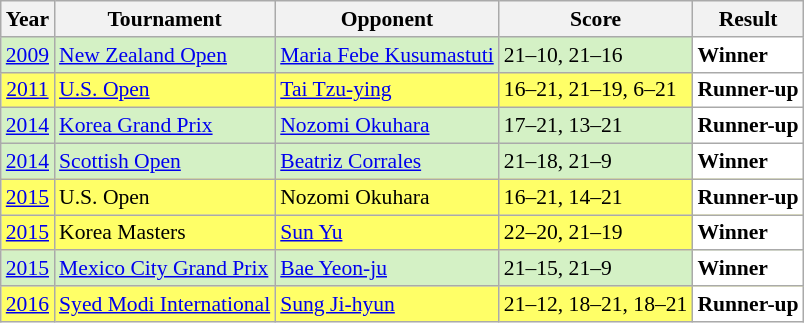<table class="sortable wikitable" style="font-size: 90%;">
<tr>
<th>Year</th>
<th>Tournament</th>
<th>Opponent</th>
<th>Score</th>
<th>Result</th>
</tr>
<tr style="background:#D4F1C5">
<td align="center"><a href='#'>2009</a></td>
<td align="left"><a href='#'>New Zealand Open</a></td>
<td align="left"> <a href='#'>Maria Febe Kusumastuti</a></td>
<td align="left">21–10, 21–16</td>
<td style="text-align:left; background:white"> <strong>Winner</strong></td>
</tr>
<tr style="background:#FFFF67">
<td align="center"><a href='#'>2011</a></td>
<td align="left"><a href='#'>U.S. Open</a></td>
<td align="left"> <a href='#'>Tai Tzu-ying</a></td>
<td align="left">16–21, 21–19, 6–21</td>
<td style="text-align:left; background:white"> <strong>Runner-up</strong></td>
</tr>
<tr style="background:#D4F1C5">
<td align="center"><a href='#'>2014</a></td>
<td align="left"><a href='#'>Korea Grand Prix</a></td>
<td align="left"> <a href='#'>Nozomi Okuhara</a></td>
<td align="left">17–21, 13–21</td>
<td style="text-align:left; background:white"> <strong>Runner-up</strong></td>
</tr>
<tr style="background:#D4F1C5">
<td align="center"><a href='#'>2014</a></td>
<td align="left"><a href='#'>Scottish Open</a></td>
<td align="left"> <a href='#'>Beatriz Corrales</a></td>
<td align="left">21–18, 21–9</td>
<td style="text-align:left; background:white"> <strong>Winner</strong></td>
</tr>
<tr style="background:#FFFF67">
<td align="center"><a href='#'>2015</a></td>
<td align="left">U.S. Open</td>
<td align="left"> Nozomi Okuhara</td>
<td align="left">16–21, 14–21</td>
<td style="text-align:left; background:white"> <strong>Runner-up</strong></td>
</tr>
<tr style="background:#FFFF67">
<td align="center"><a href='#'>2015</a></td>
<td align="left">Korea Masters</td>
<td align="left"> <a href='#'>Sun Yu</a></td>
<td align="left">22–20, 21–19</td>
<td style="text-align:left; background:white"> <strong>Winner</strong></td>
</tr>
<tr style="background:#D4F1C5">
<td align="center"><a href='#'>2015</a></td>
<td align="left"><a href='#'>Mexico City Grand Prix</a></td>
<td align="left"> <a href='#'>Bae Yeon-ju</a></td>
<td align="left">21–15, 21–9</td>
<td style="text-align:left; background:white"> <strong>Winner</strong></td>
</tr>
<tr style="background:#FFFF67">
<td align="center"><a href='#'>2016</a></td>
<td align="left"><a href='#'>Syed Modi International</a></td>
<td align="left"> <a href='#'>Sung Ji-hyun</a></td>
<td align="left">21–12, 18–21, 18–21</td>
<td style="text-align:left; background:white"> <strong>Runner-up</strong></td>
</tr>
</table>
